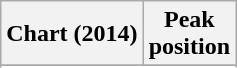<table class="wikitable sortable plainrowheaders" style="text-align:left;">
<tr>
<th scope="col">Chart (2014)</th>
<th scope="col">Peak<br>position</th>
</tr>
<tr>
</tr>
<tr>
</tr>
<tr>
</tr>
<tr>
</tr>
<tr>
</tr>
<tr>
</tr>
<tr>
</tr>
<tr>
</tr>
<tr>
</tr>
<tr>
</tr>
<tr>
</tr>
<tr>
</tr>
<tr>
</tr>
<tr>
</tr>
</table>
